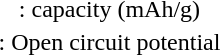<table style="float: left; margin: 1em auto 1em auto">
<tr>
</tr>
<tr>
<td align="center"></td>
</tr>
<tr>
<td align="center">: capacity (mAh/g)</td>
</tr>
<tr>
<td align="center">: Open circuit potential</td>
</tr>
</table>
